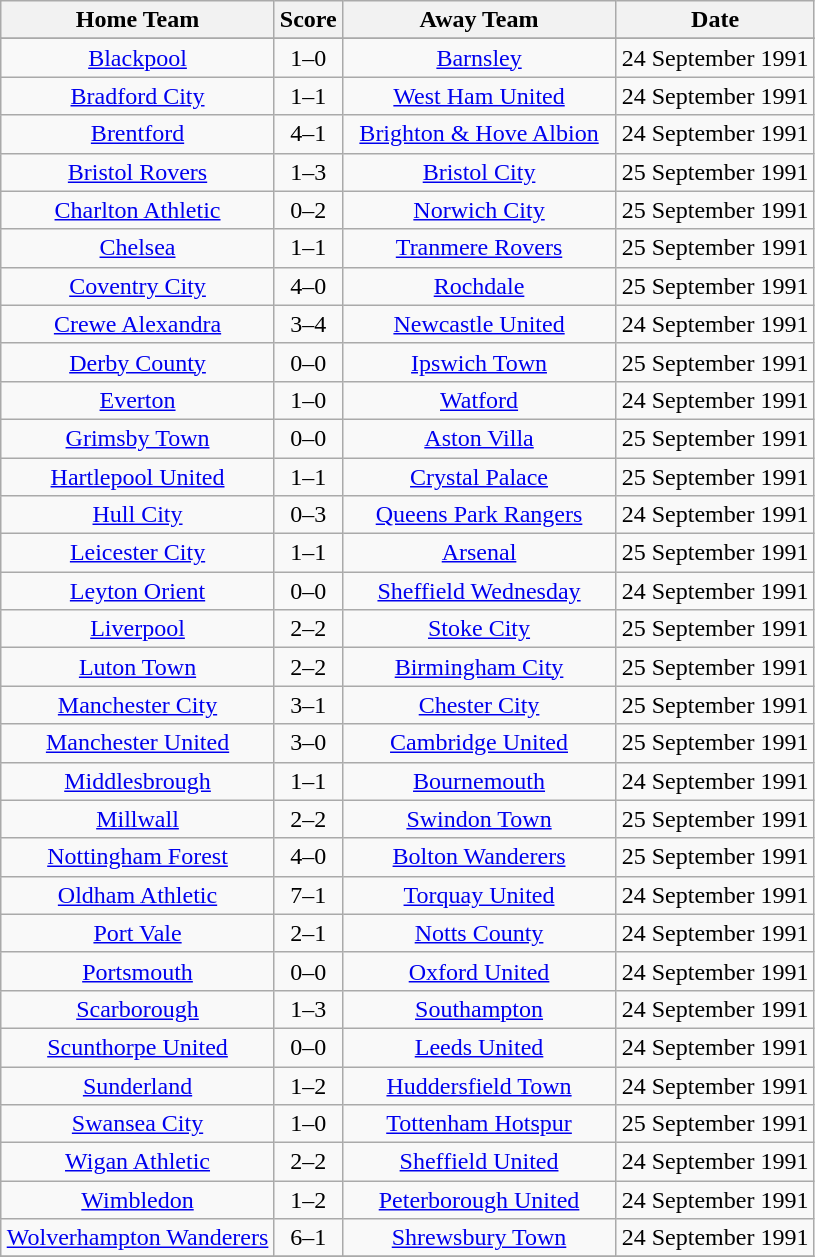<table class="wikitable" style="text-align:center;">
<tr>
<th width=175>Home Team</th>
<th width=20>Score</th>
<th width=175>Away Team</th>
<th width= 125>Date</th>
</tr>
<tr>
</tr>
<tr>
<td><a href='#'>Blackpool</a></td>
<td>1–0</td>
<td><a href='#'>Barnsley</a></td>
<td>24 September 1991</td>
</tr>
<tr>
<td><a href='#'>Bradford City</a></td>
<td>1–1</td>
<td><a href='#'>West Ham United</a></td>
<td>24 September 1991</td>
</tr>
<tr>
<td><a href='#'>Brentford</a></td>
<td>4–1</td>
<td><a href='#'>Brighton & Hove Albion</a></td>
<td>24 September 1991</td>
</tr>
<tr>
<td><a href='#'>Bristol Rovers</a></td>
<td>1–3</td>
<td><a href='#'>Bristol City</a></td>
<td>25 September 1991</td>
</tr>
<tr>
<td><a href='#'>Charlton Athletic</a></td>
<td>0–2</td>
<td><a href='#'>Norwich City</a></td>
<td>25 September 1991</td>
</tr>
<tr>
<td><a href='#'>Chelsea</a></td>
<td>1–1</td>
<td><a href='#'>Tranmere Rovers</a></td>
<td>25 September 1991</td>
</tr>
<tr>
<td><a href='#'>Coventry City</a></td>
<td>4–0</td>
<td><a href='#'>Rochdale</a></td>
<td>25 September 1991</td>
</tr>
<tr>
<td><a href='#'>Crewe Alexandra</a></td>
<td>3–4</td>
<td><a href='#'>Newcastle United</a></td>
<td>24 September 1991</td>
</tr>
<tr>
<td><a href='#'>Derby County</a></td>
<td>0–0</td>
<td><a href='#'>Ipswich Town</a></td>
<td>25 September 1991</td>
</tr>
<tr>
<td><a href='#'>Everton</a></td>
<td>1–0</td>
<td><a href='#'>Watford</a></td>
<td>24 September 1991</td>
</tr>
<tr>
<td><a href='#'>Grimsby Town</a></td>
<td>0–0</td>
<td><a href='#'>Aston Villa</a></td>
<td>25 September 1991</td>
</tr>
<tr>
<td><a href='#'>Hartlepool United</a></td>
<td>1–1</td>
<td><a href='#'>Crystal Palace</a></td>
<td>25 September 1991</td>
</tr>
<tr>
<td><a href='#'>Hull City</a></td>
<td>0–3</td>
<td><a href='#'>Queens Park Rangers</a></td>
<td>24 September 1991</td>
</tr>
<tr>
<td><a href='#'>Leicester City</a></td>
<td>1–1</td>
<td><a href='#'>Arsenal</a></td>
<td>25 September 1991</td>
</tr>
<tr>
<td><a href='#'>Leyton Orient</a></td>
<td>0–0</td>
<td><a href='#'>Sheffield Wednesday</a></td>
<td>24 September 1991</td>
</tr>
<tr>
<td><a href='#'>Liverpool</a></td>
<td>2–2</td>
<td><a href='#'>Stoke City</a></td>
<td>25 September 1991</td>
</tr>
<tr>
<td><a href='#'>Luton Town</a></td>
<td>2–2</td>
<td><a href='#'>Birmingham City</a></td>
<td>25 September 1991</td>
</tr>
<tr>
<td><a href='#'>Manchester City</a></td>
<td>3–1</td>
<td><a href='#'>Chester City</a></td>
<td>25 September 1991</td>
</tr>
<tr>
<td><a href='#'>Manchester United</a></td>
<td>3–0</td>
<td><a href='#'>Cambridge United</a></td>
<td>25 September 1991</td>
</tr>
<tr>
<td><a href='#'>Middlesbrough</a></td>
<td>1–1</td>
<td><a href='#'>Bournemouth</a></td>
<td>24 September 1991</td>
</tr>
<tr>
<td><a href='#'>Millwall</a></td>
<td>2–2</td>
<td><a href='#'>Swindon Town</a></td>
<td>25 September 1991</td>
</tr>
<tr>
<td><a href='#'>Nottingham Forest</a></td>
<td>4–0</td>
<td><a href='#'>Bolton Wanderers</a></td>
<td>25 September 1991</td>
</tr>
<tr>
<td><a href='#'>Oldham Athletic</a></td>
<td>7–1</td>
<td><a href='#'>Torquay United</a></td>
<td>24 September 1991</td>
</tr>
<tr>
<td><a href='#'>Port Vale</a></td>
<td>2–1</td>
<td><a href='#'>Notts County</a></td>
<td>24 September 1991</td>
</tr>
<tr>
<td><a href='#'>Portsmouth</a></td>
<td>0–0</td>
<td><a href='#'>Oxford United</a></td>
<td>24 September 1991</td>
</tr>
<tr>
<td><a href='#'>Scarborough</a></td>
<td>1–3</td>
<td><a href='#'>Southampton</a></td>
<td>24 September 1991</td>
</tr>
<tr>
<td><a href='#'>Scunthorpe United</a></td>
<td>0–0</td>
<td><a href='#'>Leeds United</a></td>
<td>24 September 1991</td>
</tr>
<tr>
<td><a href='#'>Sunderland</a></td>
<td>1–2</td>
<td><a href='#'>Huddersfield Town</a></td>
<td>24 September 1991</td>
</tr>
<tr>
<td><a href='#'>Swansea City</a></td>
<td>1–0</td>
<td><a href='#'>Tottenham Hotspur</a></td>
<td>25 September 1991</td>
</tr>
<tr>
<td><a href='#'>Wigan Athletic</a></td>
<td>2–2</td>
<td><a href='#'>Sheffield United</a></td>
<td>24 September 1991</td>
</tr>
<tr>
<td><a href='#'>Wimbledon</a></td>
<td>1–2</td>
<td><a href='#'>Peterborough United</a></td>
<td>24 September 1991</td>
</tr>
<tr>
<td><a href='#'>Wolverhampton Wanderers</a></td>
<td>6–1</td>
<td><a href='#'>Shrewsbury Town</a></td>
<td>24 September 1991</td>
</tr>
<tr>
</tr>
</table>
